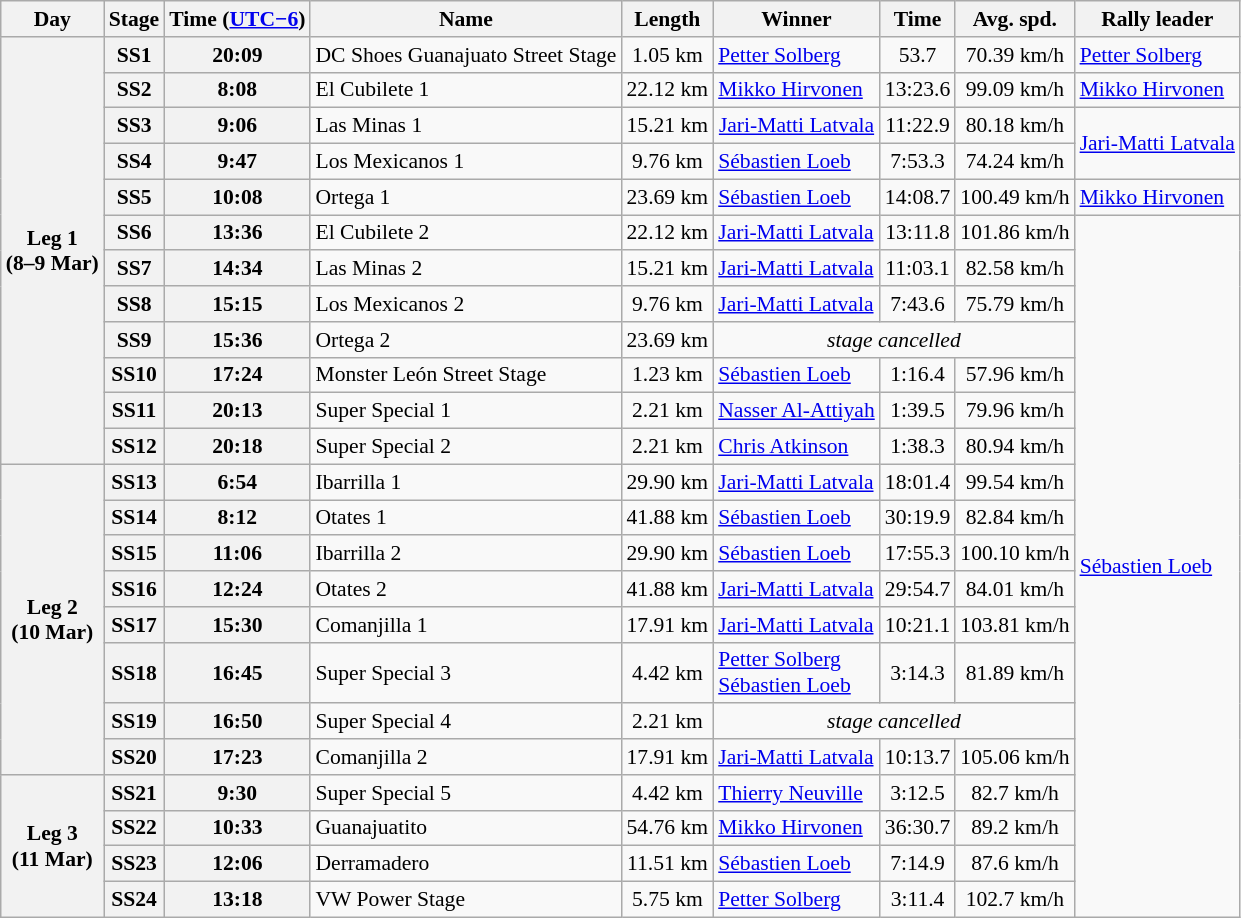<table class="wikitable" style="text-align: center; font-size: 90%; max-width: 950px;">
<tr>
<th>Day</th>
<th>Stage</th>
<th>Time (<a href='#'>UTC−6</a>)</th>
<th>Name</th>
<th>Length</th>
<th>Winner</th>
<th>Time</th>
<th>Avg. spd.</th>
<th>Rally leader</th>
</tr>
<tr>
<th rowspan=12>Leg 1<br>(8–9 Mar)</th>
<th>SS1</th>
<th>20:09</th>
<td align=left>DC Shoes Guanajuato Street Stage</td>
<td>1.05 km</td>
<td align=left> <a href='#'>Petter Solberg</a></td>
<td>53.7</td>
<td>70.39 km/h</td>
<td align=left> <a href='#'>Petter Solberg</a></td>
</tr>
<tr>
<th>SS2</th>
<th>8:08</th>
<td align=left>El Cubilete 1</td>
<td>22.12 km</td>
<td align=left> <a href='#'>Mikko Hirvonen</a></td>
<td>13:23.6</td>
<td>99.09 km/h</td>
<td align=left> <a href='#'>Mikko Hirvonen</a></td>
</tr>
<tr>
<th>SS3</th>
<th>9:06</th>
<td align=left>Las Minas 1</td>
<td>15.21 km</td>
<td> <a href='#'>Jari-Matti Latvala</a></td>
<td>11:22.9</td>
<td>80.18 km/h</td>
<td align=left rowspan=2> <a href='#'>Jari-Matti Latvala</a></td>
</tr>
<tr>
<th>SS4</th>
<th>9:47</th>
<td align=left>Los Mexicanos 1</td>
<td>9.76 km</td>
<td align=left> <a href='#'>Sébastien Loeb</a></td>
<td>7:53.3</td>
<td>74.24 km/h</td>
</tr>
<tr>
<th>SS5</th>
<th>10:08</th>
<td align=left>Ortega 1</td>
<td>23.69 km</td>
<td align=left> <a href='#'>Sébastien Loeb</a></td>
<td>14:08.7</td>
<td>100.49 km/h</td>
<td align=left> <a href='#'>Mikko Hirvonen</a></td>
</tr>
<tr>
<th>SS6</th>
<th>13:36</th>
<td align=left>El Cubilete 2</td>
<td>22.12 km</td>
<td align=left> <a href='#'>Jari-Matti Latvala</a></td>
<td>13:11.8</td>
<td>101.86 km/h</td>
<td align=left rowspan=19> <a href='#'>Sébastien Loeb</a></td>
</tr>
<tr>
<th>SS7</th>
<th>14:34</th>
<td align=left>Las Minas 2</td>
<td>15.21 km</td>
<td align=left> <a href='#'>Jari-Matti Latvala</a></td>
<td>11:03.1</td>
<td>82.58 km/h</td>
</tr>
<tr>
<th>SS8</th>
<th>15:15</th>
<td align=left>Los Mexicanos 2</td>
<td>9.76 km</td>
<td align=left> <a href='#'>Jari-Matti Latvala</a></td>
<td>7:43.6</td>
<td>75.79 km/h</td>
</tr>
<tr>
<th>SS9</th>
<th>15:36</th>
<td align=left>Ortega 2</td>
<td>23.69 km</td>
<td align=center colspan=3><em>stage cancelled</em></td>
</tr>
<tr>
<th>SS10</th>
<th>17:24</th>
<td align=left>Monster León Street Stage</td>
<td>1.23 km</td>
<td align=left> <a href='#'>Sébastien Loeb</a></td>
<td>1:16.4</td>
<td>57.96 km/h</td>
</tr>
<tr>
<th>SS11</th>
<th>20:13</th>
<td align=left>Super Special 1</td>
<td>2.21 km</td>
<td align=left> <a href='#'>Nasser Al-Attiyah</a></td>
<td>1:39.5</td>
<td>79.96 km/h</td>
</tr>
<tr>
<th>SS12</th>
<th>20:18</th>
<td align=left>Super Special 2</td>
<td>2.21 km</td>
<td align=left> <a href='#'>Chris Atkinson</a></td>
<td>1:38.3</td>
<td>80.94 km/h</td>
</tr>
<tr>
<th rowspan=8>Leg 2<br>(10 Mar)</th>
<th>SS13</th>
<th>6:54</th>
<td align=left>Ibarrilla 1</td>
<td>29.90 km</td>
<td align=left> <a href='#'>Jari-Matti Latvala</a></td>
<td>18:01.4</td>
<td>99.54 km/h</td>
</tr>
<tr>
<th>SS14</th>
<th>8:12</th>
<td align=left>Otates 1</td>
<td>41.88 km</td>
<td align=left> <a href='#'>Sébastien Loeb</a></td>
<td>30:19.9</td>
<td>82.84 km/h</td>
</tr>
<tr>
<th>SS15</th>
<th>11:06</th>
<td align=left>Ibarrilla 2</td>
<td>29.90 km</td>
<td align=left> <a href='#'>Sébastien Loeb</a></td>
<td>17:55.3</td>
<td>100.10 km/h</td>
</tr>
<tr>
<th>SS16</th>
<th>12:24</th>
<td align=left>Otates 2</td>
<td>41.88 km</td>
<td align=left> <a href='#'>Jari-Matti Latvala</a></td>
<td>29:54.7</td>
<td>84.01 km/h</td>
</tr>
<tr>
<th>SS17</th>
<th>15:30</th>
<td align=left>Comanjilla 1</td>
<td>17.91 km</td>
<td align=left> <a href='#'>Jari-Matti Latvala</a></td>
<td>10:21.1</td>
<td>103.81 km/h</td>
</tr>
<tr>
<th>SS18</th>
<th>16:45</th>
<td align=left>Super Special 3</td>
<td>4.42 km</td>
<td align=left> <a href='#'>Petter Solberg</a><br> <a href='#'>Sébastien Loeb</a></td>
<td>3:14.3</td>
<td>81.89 km/h</td>
</tr>
<tr>
<th>SS19</th>
<th>16:50</th>
<td align=left>Super Special 4</td>
<td>2.21 km</td>
<td align=center colspan=3><em>stage cancelled</em></td>
</tr>
<tr>
<th>SS20</th>
<th>17:23</th>
<td align=left>Comanjilla 2</td>
<td>17.91 km</td>
<td align=left> <a href='#'>Jari-Matti Latvala</a></td>
<td>10:13.7</td>
<td>105.06 km/h</td>
</tr>
<tr>
<th rowspan=4>Leg 3<br>(11 Mar)</th>
<th>SS21</th>
<th>9:30</th>
<td align=left>Super Special 5</td>
<td>4.42 km</td>
<td align=left> <a href='#'>Thierry Neuville</a></td>
<td>3:12.5</td>
<td>82.7 km/h</td>
</tr>
<tr>
<th>SS22</th>
<th>10:33</th>
<td align=left>Guanajuatito</td>
<td>54.76 km</td>
<td align=left> <a href='#'>Mikko Hirvonen</a></td>
<td>36:30.7</td>
<td>89.2 km/h</td>
</tr>
<tr>
<th>SS23</th>
<th>12:06</th>
<td align=left>Derramadero</td>
<td>11.51 km</td>
<td align=left> <a href='#'>Sébastien Loeb</a></td>
<td>7:14.9</td>
<td>87.6 km/h</td>
</tr>
<tr>
<th>SS24</th>
<th>13:18</th>
<td align=left>VW Power Stage</td>
<td>5.75 km</td>
<td align=left> <a href='#'>Petter Solberg</a></td>
<td>3:11.4</td>
<td>102.7 km/h</td>
</tr>
</table>
